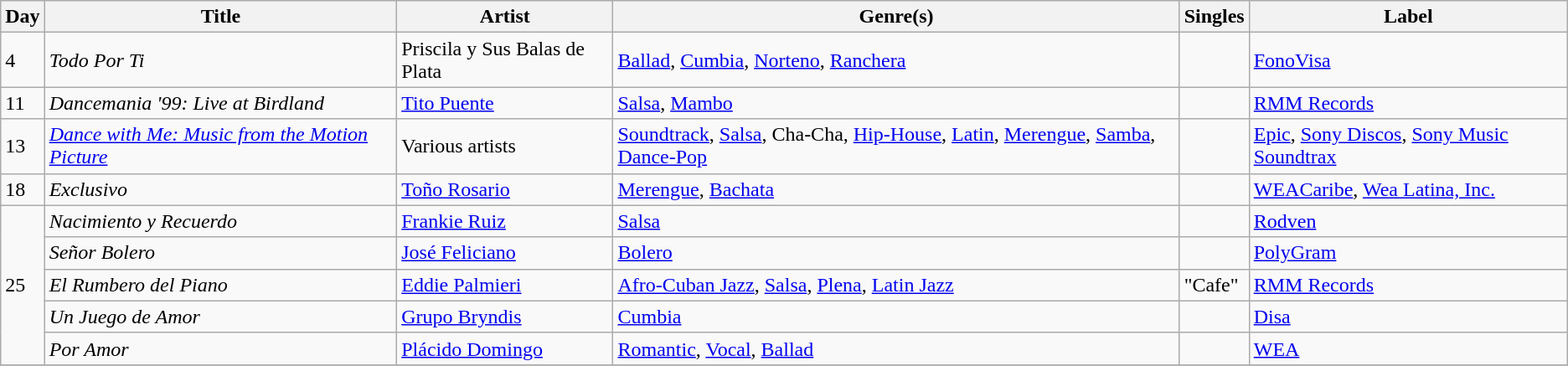<table class="wikitable sortable" style="text-align: left;">
<tr>
<th>Day</th>
<th>Title</th>
<th>Artist</th>
<th>Genre(s)</th>
<th>Singles</th>
<th>Label</th>
</tr>
<tr>
<td>4</td>
<td><em>Todo Por Ti</em></td>
<td>Priscila y Sus Balas de Plata</td>
<td><a href='#'>Ballad</a>, <a href='#'>Cumbia</a>, <a href='#'>Norteno</a>, <a href='#'>Ranchera</a></td>
<td></td>
<td><a href='#'>FonoVisa</a></td>
</tr>
<tr>
<td>11</td>
<td><em>Dancemania '99: Live at Birdland</em></td>
<td><a href='#'>Tito Puente</a></td>
<td><a href='#'>Salsa</a>, <a href='#'>Mambo</a></td>
<td></td>
<td><a href='#'>RMM Records</a></td>
</tr>
<tr>
<td>13</td>
<td><em><a href='#'>Dance with Me: Music from the Motion Picture</a></em></td>
<td>Various artists</td>
<td><a href='#'>Soundtrack</a>, <a href='#'>Salsa</a>, Cha-Cha, <a href='#'>Hip-House</a>, <a href='#'>Latin</a>, <a href='#'>Merengue</a>, <a href='#'>Samba</a>, <a href='#'>Dance-Pop</a></td>
<td></td>
<td><a href='#'>Epic</a>, <a href='#'>Sony Discos</a>, <a href='#'>Sony Music Soundtrax</a></td>
</tr>
<tr>
<td>18</td>
<td><em>Exclusivo</em></td>
<td><a href='#'>Toño Rosario</a></td>
<td><a href='#'>Merengue</a>, <a href='#'>Bachata</a></td>
<td></td>
<td><a href='#'>WEACaribe</a>, <a href='#'>Wea Latina, Inc.</a></td>
</tr>
<tr>
<td rowspan="5">25</td>
<td><em>Nacimiento y Recuerdo</em></td>
<td><a href='#'>Frankie Ruiz</a></td>
<td><a href='#'>Salsa</a></td>
<td></td>
<td><a href='#'>Rodven</a></td>
</tr>
<tr>
<td><em>Señor Bolero</em></td>
<td><a href='#'>José Feliciano</a></td>
<td><a href='#'>Bolero</a></td>
<td></td>
<td><a href='#'>PolyGram</a></td>
</tr>
<tr>
<td><em>El Rumbero del Piano</em></td>
<td><a href='#'>Eddie Palmieri</a></td>
<td><a href='#'>Afro-Cuban Jazz</a>, <a href='#'>Salsa</a>, <a href='#'>Plena</a>, <a href='#'>Latin Jazz</a></td>
<td>"Cafe"</td>
<td><a href='#'>RMM Records</a></td>
</tr>
<tr>
<td><em>Un Juego de Amor</em></td>
<td><a href='#'>Grupo Bryndis</a></td>
<td><a href='#'>Cumbia</a></td>
<td></td>
<td><a href='#'>Disa</a></td>
</tr>
<tr>
<td><em>Por Amor</em></td>
<td><a href='#'>Plácido Domingo</a></td>
<td><a href='#'>Romantic</a>, <a href='#'>Vocal</a>, <a href='#'>Ballad</a></td>
<td></td>
<td><a href='#'>WEA</a></td>
</tr>
<tr>
</tr>
</table>
